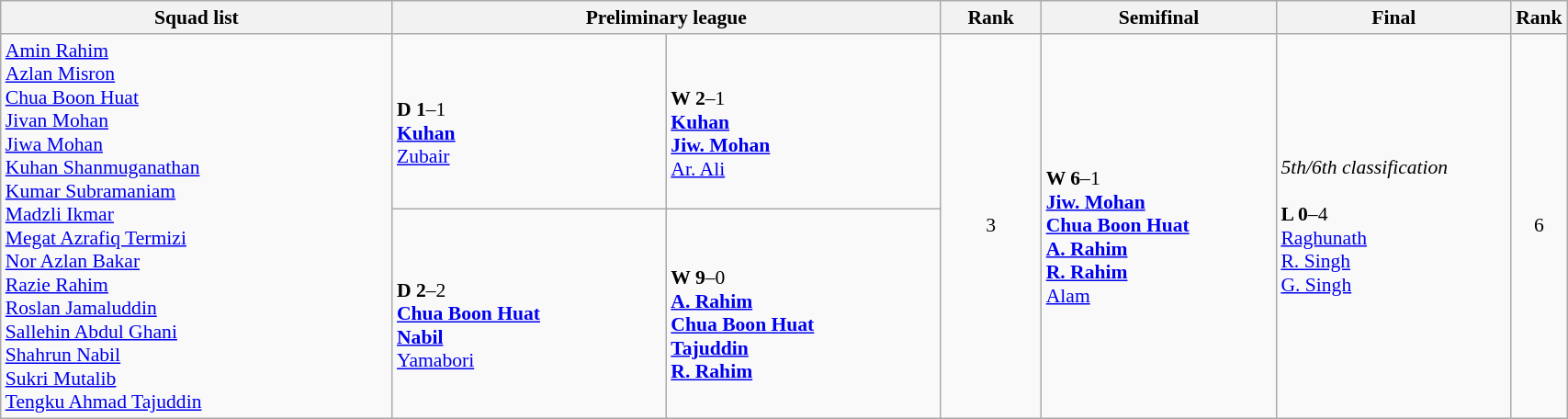<table class="wikitable" width="90%" style="text-align:left; font-size:90%">
<tr>
<th width="25%">Squad list</th>
<th colspan=2 width="35%">Preliminary league</th>
<th>Rank</th>
<th width="15%">Semifinal</th>
<th width="15%">Final</th>
<th width="3%">Rank</th>
</tr>
<tr>
<td rowspan=2><a href='#'>Amin Rahim</a><br><a href='#'>Azlan Misron</a><br><a href='#'>Chua Boon Huat</a><br><a href='#'>Jivan Mohan</a><br><a href='#'>Jiwa Mohan</a><br><a href='#'>Kuhan Shanmuganathan</a><br><a href='#'>Kumar Subramaniam</a><br><a href='#'>Madzli Ikmar</a><br><a href='#'>Megat Azrafiq Termizi</a><br><a href='#'>Nor Azlan Bakar</a><br><a href='#'>Razie Rahim</a><br><a href='#'>Roslan Jamaluddin</a><br><a href='#'>Sallehin Abdul Ghani</a><br><a href='#'>Shahrun Nabil</a><br><a href='#'>Sukri Mutalib</a><br><a href='#'>Tengku Ahmad Tajuddin</a></td>
<td><br><strong>D 1</strong>–1<br><strong><a href='#'>Kuhan</a> </strong><br><a href='#'>Zubair</a> </td>
<td><br><strong>W 2</strong>–1<br><strong><a href='#'>Kuhan</a> <br><a href='#'>Jiw. Mohan</a> </strong><br><a href='#'>Ar. Ali</a> </td>
<td rowspan=2 align=center>3 <strong></strong></td>
<td rowspan=2><br><strong>W 6</strong>–1<br><strong><a href='#'>Jiw. Mohan</a> <br><a href='#'>Chua Boon Huat</a> <br><a href='#'>A. Rahim</a> <br><a href='#'>R. Rahim</a> </strong><br><a href='#'>Alam</a> </td>
<td rowspan=2><em>5th/6th classification</em><br><br><strong>L 0</strong>–4<br><a href='#'>Raghunath</a> <br><a href='#'>R. Singh</a> <br><a href='#'>G. Singh</a> </td>
<td rowspan=2 align=center>6</td>
</tr>
<tr>
<td><br><strong>D 2</strong>–2<br><strong><a href='#'>Chua Boon Huat</a> <br><a href='#'>Nabil</a> </strong><br><a href='#'>Yamabori</a> </td>
<td><br><strong>W 9</strong>–0<br><strong><a href='#'>A. Rahim</a> <br><a href='#'>Chua Boon Huat</a> <br><a href='#'>Tajuddin</a> <br><a href='#'>R. Rahim</a> </strong></td>
</tr>
</table>
